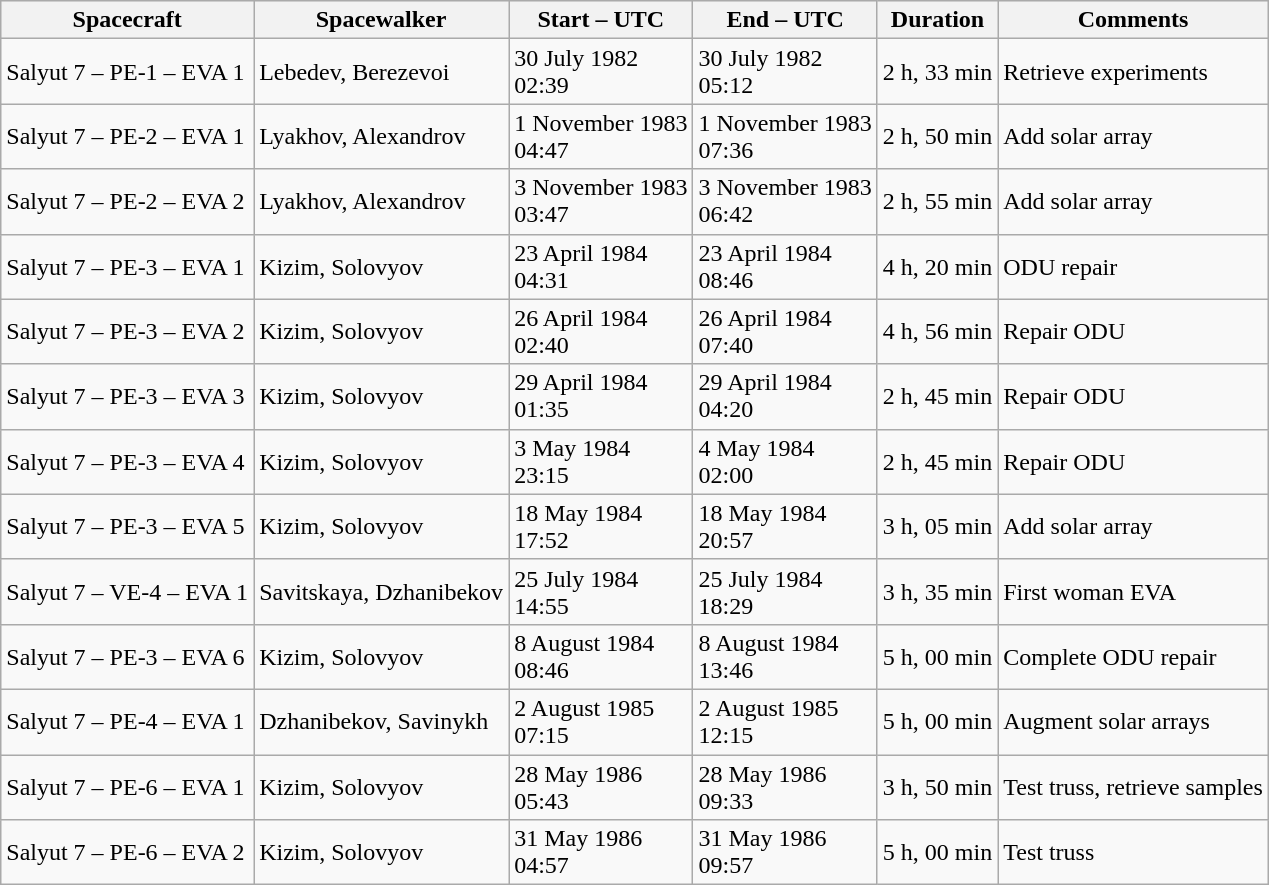<table class="wikitable sticky-header">
<tr bgcolor="#efefef">
<th><strong>Spacecraft</strong></th>
<th><strong>Spacewalker</strong></th>
<th><strong>Start – UTC</strong></th>
<th><strong>End – UTC</strong></th>
<th><strong>Duration</strong></th>
<th><strong>Comments</strong></th>
</tr>
<tr>
<td>Salyut 7 – PE-1 – EVA 1</td>
<td>Lebedev, Berezevoi</td>
<td>30 July 1982<br>02:39</td>
<td>30 July 1982<br>05:12</td>
<td>2 h, 33 min</td>
<td>Retrieve experiments</td>
</tr>
<tr>
<td>Salyut 7 – PE-2 – EVA 1</td>
<td>Lyakhov, Alexandrov</td>
<td>1 November 1983<br>04:47</td>
<td>1 November 1983<br>07:36</td>
<td>2 h, 50 min</td>
<td>Add solar array</td>
</tr>
<tr>
<td>Salyut 7 – PE-2 – EVA 2</td>
<td>Lyakhov, Alexandrov</td>
<td>3 November 1983<br>03:47</td>
<td>3 November 1983<br>06:42</td>
<td>2 h, 55 min</td>
<td>Add solar array</td>
</tr>
<tr>
<td>Salyut 7 – PE-3 – EVA 1</td>
<td>Kizim, Solovyov</td>
<td>23 April 1984<br>04:31</td>
<td>23 April 1984<br>08:46</td>
<td>4 h, 20 min</td>
<td>ODU repair</td>
</tr>
<tr>
<td>Salyut 7 – PE-3 – EVA 2</td>
<td>Kizim, Solovyov</td>
<td>26 April 1984<br>02:40</td>
<td>26 April 1984<br>07:40</td>
<td>4 h, 56 min</td>
<td>Repair ODU</td>
</tr>
<tr>
<td>Salyut 7 – PE-3 – EVA 3</td>
<td>Kizim, Solovyov</td>
<td>29 April 1984<br>01:35</td>
<td>29 April 1984<br>04:20</td>
<td>2 h, 45 min</td>
<td>Repair ODU</td>
</tr>
<tr>
<td>Salyut 7 – PE-3 – EVA 4</td>
<td>Kizim, Solovyov</td>
<td>3 May 1984<br>23:15</td>
<td>4 May 1984<br>02:00</td>
<td>2 h, 45 min</td>
<td>Repair ODU</td>
</tr>
<tr>
<td>Salyut 7 – PE-3 – EVA 5</td>
<td>Kizim, Solovyov</td>
<td>18 May 1984<br>17:52</td>
<td>18 May 1984<br>20:57</td>
<td>3 h, 05 min</td>
<td>Add solar array</td>
</tr>
<tr>
<td>Salyut 7 – VE-4 – EVA 1</td>
<td>Savitskaya, Dzhanibekov</td>
<td>25 July 1984<br>14:55</td>
<td>25 July 1984<br>18:29</td>
<td>3 h, 35 min</td>
<td>First woman EVA</td>
</tr>
<tr>
<td>Salyut 7 – PE-3 – EVA 6</td>
<td>Kizim, Solovyov</td>
<td>8 August 1984<br>08:46</td>
<td>8 August 1984<br>13:46</td>
<td>5 h, 00 min</td>
<td>Complete ODU repair</td>
</tr>
<tr>
<td>Salyut 7 – PE-4 – EVA 1</td>
<td>Dzhanibekov, Savinykh</td>
<td>2 August 1985<br>07:15</td>
<td>2 August 1985<br>12:15</td>
<td>5 h, 00 min</td>
<td>Augment solar arrays</td>
</tr>
<tr>
<td>Salyut 7 – PE-6 – EVA 1</td>
<td>Kizim, Solovyov</td>
<td>28 May 1986<br>05:43</td>
<td>28 May 1986<br>09:33</td>
<td>3 h, 50 min</td>
<td>Test truss, retrieve samples</td>
</tr>
<tr>
<td>Salyut 7 – PE-6 – EVA 2</td>
<td>Kizim, Solovyov</td>
<td>31 May 1986<br>04:57</td>
<td>31 May 1986<br>09:57</td>
<td>5 h, 00 min</td>
<td>Test truss</td>
</tr>
</table>
